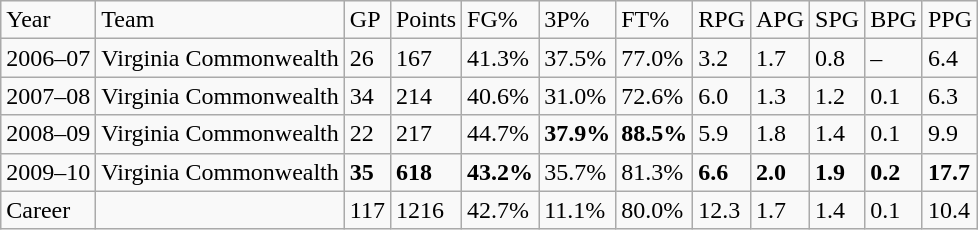<table class="wikitable">
<tr>
<td>Year</td>
<td>Team</td>
<td>GP</td>
<td>Points</td>
<td>FG%</td>
<td>3P%</td>
<td>FT%</td>
<td>RPG</td>
<td>APG</td>
<td>SPG</td>
<td>BPG</td>
<td>PPG</td>
</tr>
<tr>
<td>2006–07</td>
<td>Virginia Commonwealth</td>
<td>26</td>
<td>167</td>
<td>41.3%</td>
<td>37.5%</td>
<td>77.0%</td>
<td>3.2</td>
<td>1.7</td>
<td>0.8</td>
<td>–</td>
<td>6.4</td>
</tr>
<tr>
<td>2007–08</td>
<td>Virginia Commonwealth</td>
<td>34</td>
<td>214</td>
<td>40.6%</td>
<td>31.0%</td>
<td>72.6%</td>
<td>6.0</td>
<td>1.3</td>
<td>1.2</td>
<td>0.1</td>
<td>6.3</td>
</tr>
<tr>
<td>2008–09</td>
<td>Virginia Commonwealth</td>
<td>22</td>
<td>217</td>
<td>44.7%</td>
<td><strong>37.9%</strong></td>
<td><strong>88.5%</strong></td>
<td>5.9</td>
<td>1.8</td>
<td>1.4</td>
<td>0.1</td>
<td>9.9</td>
</tr>
<tr>
<td>2009–10</td>
<td>Virginia Commonwealth</td>
<td><strong>35</strong></td>
<td><strong>618</strong></td>
<td><strong>43.2%</strong></td>
<td>35.7%</td>
<td>81.3%</td>
<td><strong>6.6</strong></td>
<td><strong>2.0</strong></td>
<td><strong>1.9</strong></td>
<td><strong>0.2</strong></td>
<td><strong>17.7</strong></td>
</tr>
<tr>
<td>Career</td>
<td></td>
<td>117</td>
<td>1216</td>
<td>42.7%</td>
<td>11.1%</td>
<td>80.0%</td>
<td>12.3</td>
<td>1.7</td>
<td>1.4</td>
<td>0.1</td>
<td>10.4</td>
</tr>
</table>
